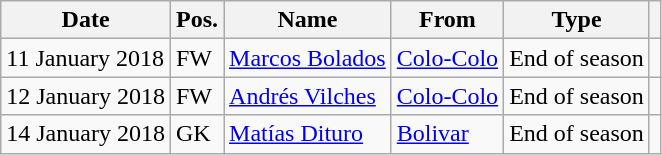<table class="wikitable">
<tr>
<th>Date</th>
<th>Pos.</th>
<th>Name</th>
<th>From</th>
<th>Type</th>
<th></th>
</tr>
<tr>
<td>11 January 2018</td>
<td>FW</td>
<td> <a href='#'>Marcos Bolados</a></td>
<td><a href='#'>Colo-Colo</a></td>
<td>End of season</td>
<td></td>
</tr>
<tr>
<td>12 January 2018</td>
<td>FW</td>
<td> <a href='#'>Andrés Vilches</a></td>
<td><a href='#'>Colo-Colo</a></td>
<td>End of season</td>
<td></td>
</tr>
<tr>
<td>14 January 2018</td>
<td>GK</td>
<td> <a href='#'>Matías Dituro</a></td>
<td> <a href='#'>Bolivar</a></td>
<td>End of season</td>
<td></td>
</tr>
</table>
